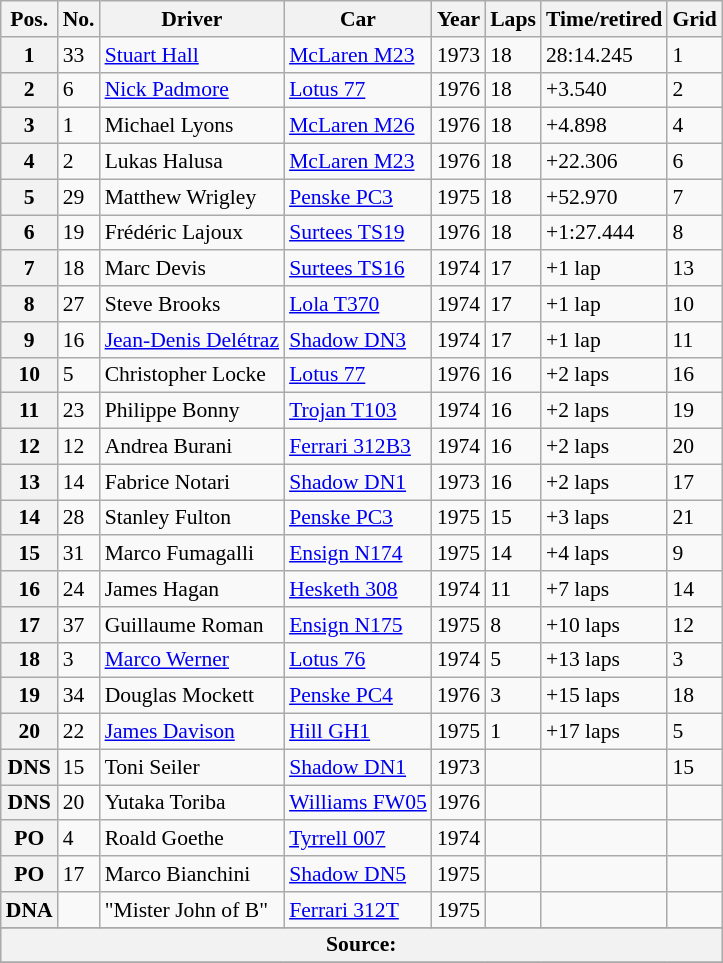<table class="wikitable" style="font-size:90%">
<tr>
<th>Pos.</th>
<th>No.</th>
<th>Driver</th>
<th>Car</th>
<th>Year</th>
<th>Laps</th>
<th>Time/retired</th>
<th>Grid</th>
</tr>
<tr>
<th>1</th>
<td>33</td>
<td> <a href='#'>Stuart Hall</a></td>
<td><a href='#'>McLaren M23</a></td>
<td>1973</td>
<td>18</td>
<td>28:14.245</td>
<td>1</td>
</tr>
<tr>
<th>2</th>
<td>6</td>
<td> <a href='#'>Nick Padmore</a></td>
<td><a href='#'>Lotus 77</a></td>
<td>1976</td>
<td>18</td>
<td>+3.540</td>
<td>2</td>
</tr>
<tr>
<th>3</th>
<td>1</td>
<td> Michael Lyons</td>
<td><a href='#'>McLaren M26</a></td>
<td>1976</td>
<td>18</td>
<td>+4.898</td>
<td>4</td>
</tr>
<tr>
<th>4</th>
<td>2</td>
<td> Lukas Halusa</td>
<td><a href='#'>McLaren M23</a></td>
<td>1976</td>
<td>18</td>
<td>+22.306</td>
<td>6</td>
</tr>
<tr>
<th>5</th>
<td>29</td>
<td> Matthew Wrigley</td>
<td><a href='#'>Penske PC3</a></td>
<td>1975</td>
<td>18</td>
<td>+52.970</td>
<td>7</td>
</tr>
<tr>
<th>6</th>
<td>19</td>
<td> Frédéric Lajoux</td>
<td><a href='#'>Surtees TS19</a></td>
<td>1976</td>
<td>18</td>
<td>+1:27.444</td>
<td>8</td>
</tr>
<tr>
<th>7</th>
<td>18</td>
<td> Marc Devis</td>
<td><a href='#'>Surtees TS16</a></td>
<td>1974</td>
<td>17</td>
<td>+1 lap</td>
<td>13</td>
</tr>
<tr>
<th>8</th>
<td>27</td>
<td> Steve Brooks</td>
<td><a href='#'>Lola T370</a></td>
<td>1974</td>
<td>17</td>
<td>+1 lap</td>
<td>10</td>
</tr>
<tr>
<th>9</th>
<td>16</td>
<td> <a href='#'>Jean-Denis Delétraz</a></td>
<td><a href='#'>Shadow DN3</a></td>
<td>1974</td>
<td>17</td>
<td>+1 lap</td>
<td>11</td>
</tr>
<tr>
<th>10</th>
<td>5</td>
<td> Christopher Locke</td>
<td><a href='#'>Lotus 77</a></td>
<td>1976</td>
<td>16</td>
<td>+2 laps</td>
<td>16</td>
</tr>
<tr>
<th>11</th>
<td>23</td>
<td> Philippe Bonny</td>
<td><a href='#'>Trojan T103</a></td>
<td>1974</td>
<td>16</td>
<td>+2 laps</td>
<td>19</td>
</tr>
<tr>
<th>12</th>
<td>12</td>
<td> Andrea Burani</td>
<td><a href='#'>Ferrari 312B3</a></td>
<td>1974</td>
<td>16</td>
<td>+2 laps</td>
<td>20</td>
</tr>
<tr>
<th>13</th>
<td>14</td>
<td> Fabrice Notari</td>
<td><a href='#'>Shadow DN1</a></td>
<td>1973</td>
<td>16</td>
<td>+2 laps</td>
<td>17</td>
</tr>
<tr>
<th>14</th>
<td>28</td>
<td> Stanley Fulton</td>
<td><a href='#'>Penske PC3</a></td>
<td>1975</td>
<td>15</td>
<td>+3 laps</td>
<td>21</td>
</tr>
<tr>
<th>15</th>
<td>31</td>
<td> Marco Fumagalli</td>
<td><a href='#'>Ensign N174</a></td>
<td>1975</td>
<td>14</td>
<td>+4 laps</td>
<td>9</td>
</tr>
<tr>
<th>16</th>
<td>24</td>
<td> James Hagan</td>
<td><a href='#'>Hesketh 308</a></td>
<td>1974</td>
<td>11</td>
<td>+7 laps</td>
<td>14</td>
</tr>
<tr>
<th>17</th>
<td>37</td>
<td> Guillaume Roman</td>
<td><a href='#'>Ensign N175</a></td>
<td>1975</td>
<td>8</td>
<td>+10 laps</td>
<td>12</td>
</tr>
<tr>
<th>18</th>
<td>3</td>
<td> <a href='#'>Marco Werner</a></td>
<td><a href='#'>Lotus 76</a></td>
<td>1974</td>
<td>5</td>
<td>+13 laps</td>
<td>3</td>
</tr>
<tr>
<th>19</th>
<td>34</td>
<td> Douglas Mockett</td>
<td><a href='#'>Penske PC4</a></td>
<td>1976</td>
<td>3</td>
<td>+15 laps</td>
<td>18</td>
</tr>
<tr>
<th>20</th>
<td>22</td>
<td> <a href='#'>James Davison</a></td>
<td><a href='#'>Hill GH1</a></td>
<td>1975</td>
<td>1</td>
<td>+17 laps</td>
<td>5</td>
</tr>
<tr>
<th>DNS</th>
<td>15</td>
<td> Toni Seiler</td>
<td><a href='#'>Shadow DN1</a></td>
<td>1973</td>
<td></td>
<td></td>
<td>15</td>
</tr>
<tr>
<th>DNS</th>
<td>20</td>
<td> Yutaka Toriba</td>
<td><a href='#'>Williams FW05</a></td>
<td>1976</td>
<td></td>
<td></td>
<td></td>
</tr>
<tr>
<th>PO</th>
<td>4</td>
<td> Roald Goethe</td>
<td><a href='#'>Tyrrell 007</a></td>
<td>1974</td>
<td></td>
<td></td>
<td></td>
</tr>
<tr>
<th>PO</th>
<td>17</td>
<td> Marco Bianchini</td>
<td><a href='#'>Shadow DN5</a></td>
<td>1975</td>
<td></td>
<td></td>
<td></td>
</tr>
<tr>
<th>DNA</th>
<td></td>
<td> "Mister John of B"</td>
<td><a href='#'>Ferrari 312T</a></td>
<td>1975</td>
<td></td>
<td></td>
<td></td>
</tr>
<tr>
</tr>
<tr style="background-color:#E5E4E2" align="center">
<th colspan=8>Source:</th>
</tr>
<tr>
</tr>
</table>
